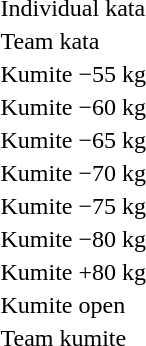<table>
<tr>
<td rowspan=2>Individual kata</td>
<td rowspan=2></td>
<td rowspan=2></td>
<td></td>
</tr>
<tr>
<td></td>
</tr>
<tr>
<td rowspan=2>Team kata</td>
<td rowspan=2></td>
<td rowspan=2></td>
<td></td>
</tr>
<tr>
<td></td>
</tr>
<tr>
<td rowspan=2>Kumite −55 kg</td>
<td rowspan=2></td>
<td rowspan=2></td>
<td></td>
</tr>
<tr>
<td></td>
</tr>
<tr>
<td rowspan=2>Kumite −60 kg</td>
<td rowspan=2></td>
<td rowspan=2></td>
<td></td>
</tr>
<tr>
<td></td>
</tr>
<tr>
<td rowspan=2>Kumite −65 kg</td>
<td rowspan=2></td>
<td rowspan=2></td>
<td></td>
</tr>
<tr>
<td></td>
</tr>
<tr>
<td rowspan=2>Kumite −70 kg</td>
<td rowspan=2></td>
<td rowspan=2></td>
<td></td>
</tr>
<tr>
<td></td>
</tr>
<tr>
<td rowspan=2>Kumite −75 kg</td>
<td rowspan=2></td>
<td rowspan=2></td>
<td></td>
</tr>
<tr>
<td></td>
</tr>
<tr>
<td rowspan=2>Kumite −80 kg</td>
<td rowspan=2></td>
<td rowspan=2></td>
<td></td>
</tr>
<tr>
<td></td>
</tr>
<tr>
<td rowspan=2>Kumite +80 kg</td>
<td rowspan=2></td>
<td rowspan=2></td>
<td></td>
</tr>
<tr>
<td></td>
</tr>
<tr>
<td rowspan=2>Kumite open</td>
<td rowspan=2></td>
<td rowspan=2></td>
<td></td>
</tr>
<tr>
<td></td>
</tr>
<tr>
<td rowspan=2>Team kumite</td>
<td rowspan=2></td>
<td rowspan=2></td>
<td></td>
</tr>
<tr>
<td></td>
</tr>
</table>
